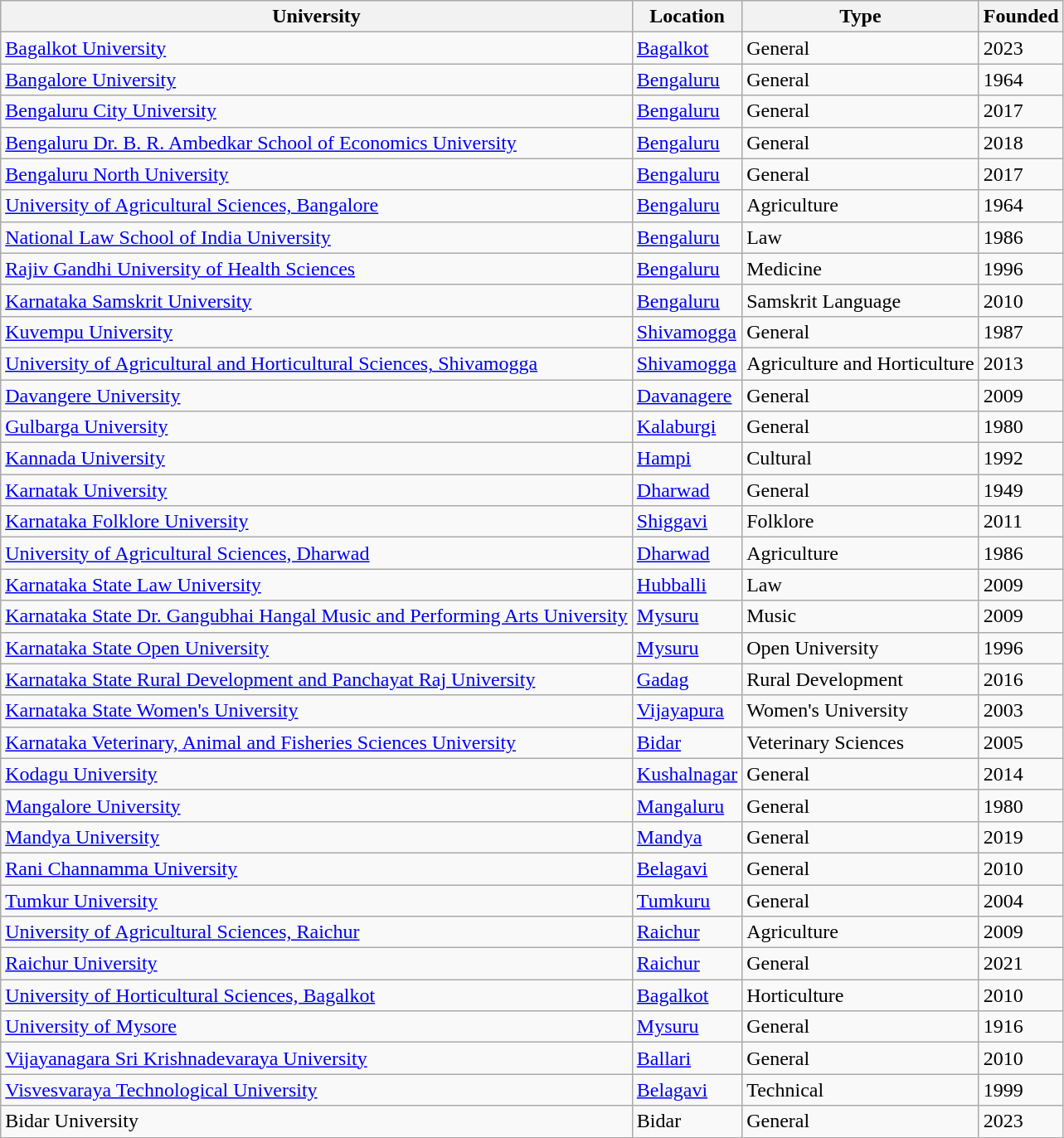<table class="wikitable sortable">
<tr>
<th>University</th>
<th>Location</th>
<th>Type</th>
<th>Founded</th>
</tr>
<tr>
<td><a href='#'>Bagalkot University</a></td>
<td><a href='#'>Bagalkot</a></td>
<td>General</td>
<td>2023</td>
</tr>
<tr>
<td><a href='#'>Bangalore University</a></td>
<td><a href='#'>Bengaluru</a></td>
<td>General</td>
<td>1964</td>
</tr>
<tr>
<td><a href='#'>Bengaluru City University</a></td>
<td><a href='#'>Bengaluru</a></td>
<td>General</td>
<td>2017</td>
</tr>
<tr>
<td><a href='#'>Bengaluru Dr. B. R. Ambedkar School of Economics University</a></td>
<td><a href='#'>Bengaluru</a></td>
<td>General</td>
<td>2018</td>
</tr>
<tr>
<td><a href='#'>Bengaluru North University</a></td>
<td><a href='#'>Bengaluru</a></td>
<td>General</td>
<td>2017</td>
</tr>
<tr>
<td><a href='#'>University of Agricultural Sciences, Bangalore</a></td>
<td><a href='#'>Bengaluru</a></td>
<td>Agriculture</td>
<td>1964</td>
</tr>
<tr>
<td><a href='#'>National Law School of India University</a></td>
<td><a href='#'>Bengaluru</a></td>
<td>Law</td>
<td>1986</td>
</tr>
<tr>
<td><a href='#'>Rajiv Gandhi University of Health Sciences</a></td>
<td><a href='#'>Bengaluru</a></td>
<td>Medicine</td>
<td>1996</td>
</tr>
<tr>
<td><a href='#'>Karnataka Samskrit University</a></td>
<td><a href='#'>Bengaluru</a></td>
<td>Samskrit Language</td>
<td>2010</td>
</tr>
<tr>
<td><a href='#'>Kuvempu University</a></td>
<td><a href='#'>Shivamogga</a></td>
<td>General</td>
<td>1987</td>
</tr>
<tr>
<td><a href='#'>University of Agricultural and Horticultural Sciences, Shivamogga</a></td>
<td><a href='#'>Shivamogga</a></td>
<td>Agriculture and Horticulture</td>
<td>2013</td>
</tr>
<tr>
<td><a href='#'>Davangere University</a></td>
<td><a href='#'>Davanagere</a></td>
<td>General</td>
<td>2009</td>
</tr>
<tr>
<td><a href='#'>Gulbarga University</a></td>
<td><a href='#'>Kalaburgi</a></td>
<td>General</td>
<td>1980</td>
</tr>
<tr>
<td><a href='#'>Kannada University</a></td>
<td><a href='#'>Hampi</a></td>
<td>Cultural</td>
<td>1992</td>
</tr>
<tr>
<td><a href='#'>Karnatak University</a></td>
<td><a href='#'>Dharwad</a></td>
<td>General</td>
<td>1949</td>
</tr>
<tr>
<td><a href='#'>Karnataka Folklore University</a></td>
<td><a href='#'>Shiggavi</a></td>
<td>Folklore</td>
<td>2011</td>
</tr>
<tr>
<td><a href='#'>University of Agricultural Sciences, Dharwad</a></td>
<td><a href='#'>Dharwad</a></td>
<td>Agriculture</td>
<td>1986</td>
</tr>
<tr>
<td><a href='#'>Karnataka State Law University</a></td>
<td><a href='#'>Hubballi</a></td>
<td>Law</td>
<td>2009</td>
</tr>
<tr>
<td><a href='#'>Karnataka State Dr. Gangubhai Hangal Music and Performing Arts University</a></td>
<td><a href='#'>Mysuru</a></td>
<td>Music</td>
<td>2009</td>
</tr>
<tr>
<td><a href='#'>Karnataka State Open University</a></td>
<td><a href='#'>Mysuru</a></td>
<td>Open University</td>
<td>1996</td>
</tr>
<tr>
<td><a href='#'>Karnataka State Rural Development and Panchayat Raj University</a></td>
<td><a href='#'>Gadag</a></td>
<td>Rural Development</td>
<td>2016</td>
</tr>
<tr>
<td><a href='#'>Karnataka State Women's University</a></td>
<td><a href='#'>Vijayapura</a></td>
<td>Women's University</td>
<td>2003</td>
</tr>
<tr>
<td><a href='#'>Karnataka Veterinary, Animal and Fisheries Sciences University</a></td>
<td><a href='#'>Bidar</a></td>
<td>Veterinary Sciences</td>
<td>2005</td>
</tr>
<tr>
<td><a href='#'>Kodagu University</a></td>
<td><a href='#'>Kushalnagar</a></td>
<td>General</td>
<td>2014</td>
</tr>
<tr>
<td><a href='#'>Mangalore University</a></td>
<td><a href='#'>Mangaluru</a></td>
<td>General</td>
<td>1980</td>
</tr>
<tr>
<td><a href='#'>Mandya University</a></td>
<td><a href='#'>Mandya</a></td>
<td>General</td>
<td>2019</td>
</tr>
<tr>
<td><a href='#'>Rani Channamma University</a></td>
<td><a href='#'>Belagavi</a></td>
<td>General</td>
<td>2010</td>
</tr>
<tr>
<td><a href='#'>Tumkur University</a></td>
<td><a href='#'>Tumkuru</a></td>
<td>General</td>
<td>2004</td>
</tr>
<tr>
<td><a href='#'>University of Agricultural Sciences, Raichur</a></td>
<td><a href='#'>Raichur</a></td>
<td>Agriculture</td>
<td>2009</td>
</tr>
<tr>
<td><a href='#'>Raichur University </a></td>
<td><a href='#'>Raichur</a></td>
<td>General</td>
<td>2021</td>
</tr>
<tr>
<td><a href='#'>University of Horticultural Sciences, Bagalkot</a></td>
<td><a href='#'>Bagalkot</a></td>
<td>Horticulture</td>
<td>2010</td>
</tr>
<tr>
<td><a href='#'>University of Mysore</a></td>
<td><a href='#'>Mysuru</a></td>
<td>General</td>
<td>1916</td>
</tr>
<tr>
<td><a href='#'>Vijayanagara Sri Krishnadevaraya University</a></td>
<td><a href='#'>Ballari</a></td>
<td>General</td>
<td>2010</td>
</tr>
<tr>
<td><a href='#'>Visvesvaraya Technological University</a></td>
<td><a href='#'>Belagavi</a></td>
<td>Technical</td>
<td>1999</td>
</tr>
<tr>
<td>Bidar University</td>
<td>Bidar</td>
<td>General</td>
<td>2023</td>
</tr>
</table>
